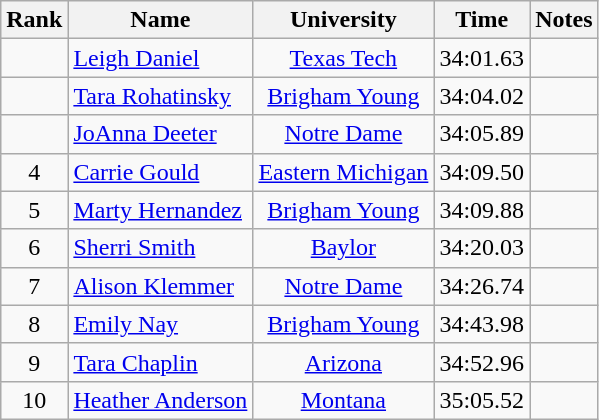<table class="wikitable sortable" style="text-align:center">
<tr>
<th>Rank</th>
<th>Name</th>
<th>University</th>
<th>Time</th>
<th>Notes</th>
</tr>
<tr>
<td></td>
<td align=left><a href='#'>Leigh Daniel</a></td>
<td><a href='#'>Texas Tech</a></td>
<td>34:01.63</td>
<td></td>
</tr>
<tr>
<td></td>
<td align=left><a href='#'>Tara Rohatinsky</a></td>
<td><a href='#'>Brigham Young</a></td>
<td>34:04.02</td>
<td></td>
</tr>
<tr>
<td></td>
<td align=left><a href='#'>JoAnna Deeter</a></td>
<td><a href='#'>Notre Dame</a></td>
<td>34:05.89</td>
<td></td>
</tr>
<tr>
<td>4</td>
<td align=left><a href='#'>Carrie Gould</a></td>
<td><a href='#'>Eastern Michigan</a></td>
<td>34:09.50</td>
<td></td>
</tr>
<tr>
<td>5</td>
<td align=left><a href='#'>Marty Hernandez</a></td>
<td><a href='#'>Brigham Young</a></td>
<td>34:09.88</td>
<td></td>
</tr>
<tr>
<td>6</td>
<td align=left><a href='#'>Sherri Smith</a></td>
<td><a href='#'>Baylor</a></td>
<td>34:20.03</td>
<td></td>
</tr>
<tr>
<td>7</td>
<td align=left><a href='#'>Alison Klemmer</a></td>
<td><a href='#'>Notre Dame</a></td>
<td>34:26.74</td>
<td></td>
</tr>
<tr>
<td>8</td>
<td align=left><a href='#'>Emily Nay</a></td>
<td><a href='#'>Brigham Young</a></td>
<td>34:43.98</td>
<td></td>
</tr>
<tr>
<td>9</td>
<td align=left><a href='#'>Tara Chaplin</a></td>
<td><a href='#'>Arizona</a></td>
<td>34:52.96</td>
<td></td>
</tr>
<tr>
<td>10</td>
<td align=left><a href='#'>Heather Anderson</a></td>
<td><a href='#'>Montana</a></td>
<td>35:05.52</td>
<td></td>
</tr>
</table>
